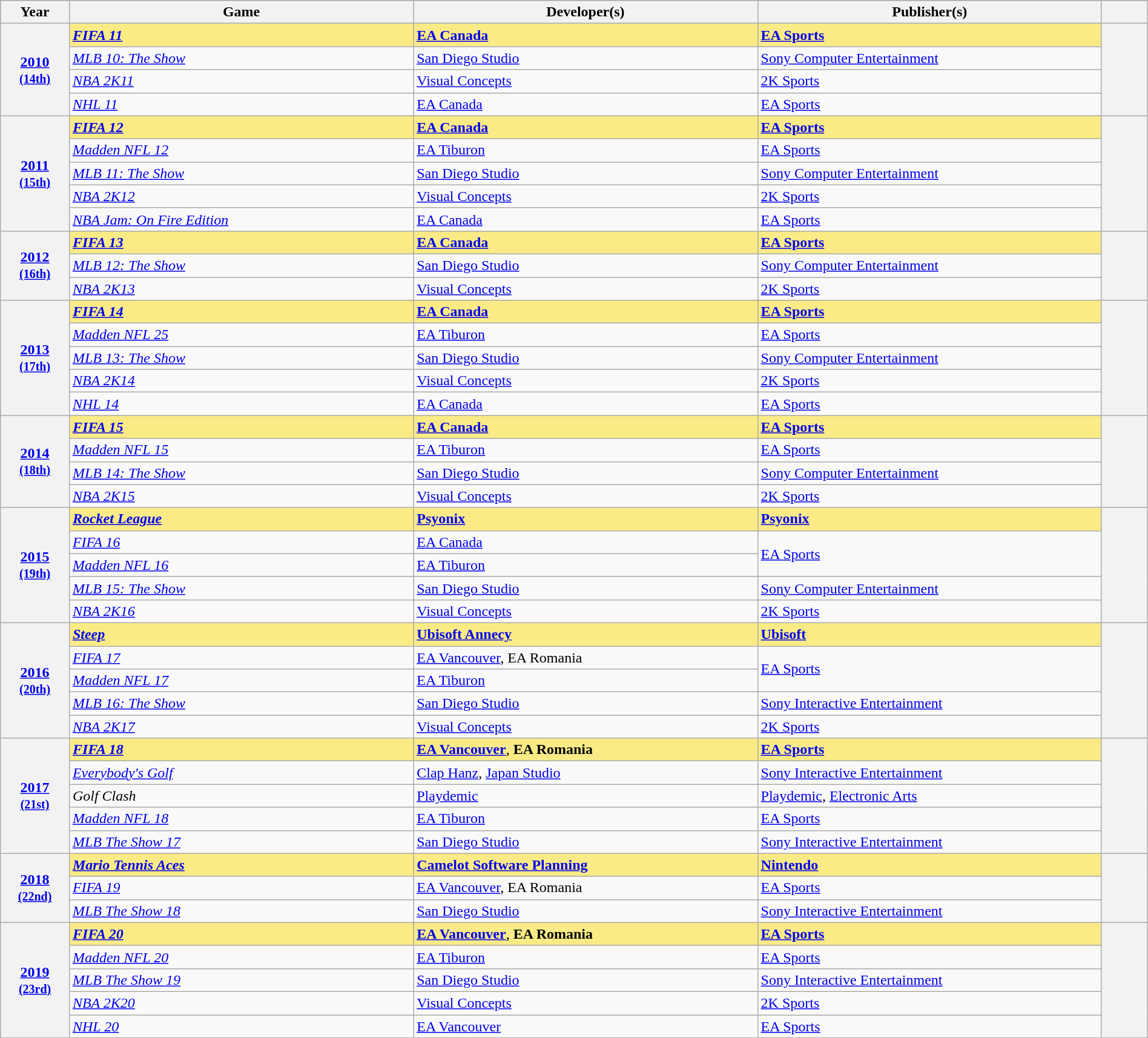<table class="wikitable sortable" style="width:100%">
<tr style="background:#bebebe">
<th scope="col" style="width:6%;">Year</th>
<th scope="col" style="width:30%;">Game</th>
<th scope="col" style="width:30%;">Developer(s)</th>
<th scope="col" style="width:30%;">Publisher(s)</th>
<th scope="col" style="width:4%;" class="unsortable"></th>
</tr>
<tr>
<th scope="row" rowspan="4" style="text-align:center"><a href='#'>2010</a> <br><small><a href='#'>(14th)</a> </small></th>
<td style="background:#FAEB86"><strong><em><a href='#'>FIFA 11</a></em></strong></td>
<td style="background:#FAEB86"><strong><a href='#'>EA Canada</a></strong></td>
<td style="background:#FAEB86"><strong><a href='#'>EA Sports</a></strong></td>
<th scope="row" rowspan="4" style="text-align;center;"></th>
</tr>
<tr>
<td><em><a href='#'>MLB 10: The Show</a></em></td>
<td><a href='#'>San Diego Studio</a></td>
<td><a href='#'>Sony Computer Entertainment</a></td>
</tr>
<tr>
<td><em><a href='#'>NBA 2K11</a></em></td>
<td><a href='#'>Visual Concepts</a></td>
<td><a href='#'>2K Sports</a></td>
</tr>
<tr>
<td><em><a href='#'>NHL 11</a></em></td>
<td><a href='#'>EA Canada</a></td>
<td><a href='#'>EA Sports</a></td>
</tr>
<tr>
<th scope="row" rowspan="5" style="text-align:center"><a href='#'>2011</a> <br><small><a href='#'>(15th)</a> </small></th>
<td style="background:#FAEB86"><strong><em><a href='#'>FIFA 12</a></em></strong></td>
<td style="background:#FAEB86"><strong><a href='#'>EA Canada</a></strong></td>
<td style="background:#FAEB86"><strong><a href='#'>EA Sports</a></strong></td>
<th scope="row" rowspan="5" style="text-align;center;"></th>
</tr>
<tr>
<td><em><a href='#'>Madden NFL 12</a></em></td>
<td><a href='#'>EA Tiburon</a></td>
<td><a href='#'>EA Sports</a></td>
</tr>
<tr>
<td><em><a href='#'>MLB 11: The Show</a></em></td>
<td><a href='#'>San Diego Studio</a></td>
<td><a href='#'>Sony Computer Entertainment</a></td>
</tr>
<tr>
<td><em><a href='#'>NBA 2K12</a></em></td>
<td><a href='#'>Visual Concepts</a></td>
<td><a href='#'>2K Sports</a></td>
</tr>
<tr>
<td><em><a href='#'>NBA Jam: On Fire Edition</a></em></td>
<td><a href='#'>EA Canada</a></td>
<td><a href='#'>EA Sports</a></td>
</tr>
<tr>
<th scope="row" rowspan="3" style="text-align:center"><a href='#'>2012</a> <br><small><a href='#'>(16th)</a> </small></th>
<td style="background:#FAEB86"><strong><em><a href='#'>FIFA 13</a></em></strong></td>
<td style="background:#FAEB86"><strong><a href='#'>EA Canada</a></strong></td>
<td style="background:#FAEB86"><strong><a href='#'>EA Sports</a></strong></td>
<th scope="row" rowspan="3" style="text-align;center;"></th>
</tr>
<tr>
<td><em><a href='#'>MLB 12: The Show</a></em></td>
<td><a href='#'>San Diego Studio</a></td>
<td><a href='#'>Sony Computer Entertainment</a></td>
</tr>
<tr>
<td><em><a href='#'>NBA 2K13</a></em></td>
<td><a href='#'>Visual Concepts</a></td>
<td><a href='#'>2K Sports</a></td>
</tr>
<tr>
<th scope="row" rowspan="5" style="text-align:center"><a href='#'>2013</a> <br><small><a href='#'>(17th)</a> </small></th>
<td style="background:#FAEB86"><strong><em><a href='#'>FIFA 14</a></em></strong></td>
<td style="background:#FAEB86"><strong><a href='#'>EA Canada</a></strong></td>
<td style="background:#FAEB86"><strong><a href='#'>EA Sports</a></strong></td>
<th scope="row" rowspan="5" style="text-align;center;"></th>
</tr>
<tr>
<td><em><a href='#'>Madden NFL 25</a></em></td>
<td><a href='#'>EA Tiburon</a></td>
<td><a href='#'>EA Sports</a></td>
</tr>
<tr>
<td><em><a href='#'>MLB 13: The Show</a></em></td>
<td><a href='#'>San Diego Studio</a></td>
<td><a href='#'>Sony Computer Entertainment</a></td>
</tr>
<tr>
<td><em><a href='#'>NBA 2K14</a></em></td>
<td><a href='#'>Visual Concepts</a></td>
<td><a href='#'>2K Sports</a></td>
</tr>
<tr>
<td><em><a href='#'>NHL 14</a></em></td>
<td><a href='#'>EA Canada</a></td>
<td><a href='#'>EA Sports</a></td>
</tr>
<tr>
<th scope="row" rowspan="4" style="text-align:center"><a href='#'>2014</a> <br><small><a href='#'>(18th)</a> </small></th>
<td style="background:#FAEB86"><strong><em><a href='#'>FIFA 15</a></em></strong></td>
<td style="background:#FAEB86"><strong><a href='#'>EA Canada</a></strong></td>
<td style="background:#FAEB86"><strong><a href='#'>EA Sports</a></strong></td>
<th scope="row" rowspan="4" style="text-align;center;"></th>
</tr>
<tr>
<td><em><a href='#'>Madden NFL 15</a></em></td>
<td><a href='#'>EA Tiburon</a></td>
<td><a href='#'>EA Sports</a></td>
</tr>
<tr>
<td><em><a href='#'>MLB 14: The Show</a></em></td>
<td><a href='#'>San Diego Studio</a></td>
<td><a href='#'>Sony Computer Entertainment</a></td>
</tr>
<tr>
<td><em><a href='#'>NBA 2K15</a></em></td>
<td><a href='#'>Visual Concepts</a></td>
<td><a href='#'>2K Sports</a></td>
</tr>
<tr>
<th scope="row" rowspan="5" style="text-align:center"><a href='#'>2015</a> <br><small><a href='#'>(19th)</a> </small></th>
<td style="background:#FAEB86"><strong><em><a href='#'>Rocket League</a></em></strong></td>
<td style="background:#FAEB86"><strong><a href='#'>Psyonix</a></strong></td>
<td style="background:#FAEB86"><strong><a href='#'>Psyonix</a></strong></td>
<th scope="row" rowspan="5" style="text-align;center;"></th>
</tr>
<tr>
<td><em><a href='#'>FIFA 16</a></em></td>
<td><a href='#'>EA Canada</a></td>
<td rowspan=2><a href='#'>EA Sports</a></td>
</tr>
<tr>
<td><em><a href='#'>Madden NFL 16</a></em></td>
<td><a href='#'>EA Tiburon</a></td>
</tr>
<tr>
<td><em><a href='#'>MLB 15: The Show</a></em></td>
<td><a href='#'>San Diego Studio</a></td>
<td><a href='#'>Sony Computer Entertainment</a></td>
</tr>
<tr>
<td><em><a href='#'>NBA 2K16</a></em></td>
<td><a href='#'>Visual Concepts</a></td>
<td><a href='#'>2K Sports</a></td>
</tr>
<tr>
<th scope="row" rowspan="5" style="text-align:center"><a href='#'>2016</a> <br><small><a href='#'>(20th)</a> </small></th>
<td style="background:#FAEB86"><strong><em><a href='#'>Steep</a></em></strong></td>
<td style="background:#FAEB86"><strong><a href='#'>Ubisoft Annecy</a></strong></td>
<td style="background:#FAEB86"><strong><a href='#'>Ubisoft</a></strong></td>
<th scope="row" rowspan="5" style="text-align;center;"></th>
</tr>
<tr>
<td><em><a href='#'>FIFA 17</a></em></td>
<td><a href='#'>EA Vancouver</a>, EA Romania</td>
<td rowspan=2><a href='#'>EA Sports</a></td>
</tr>
<tr>
<td><em><a href='#'>Madden NFL 17</a></em></td>
<td><a href='#'>EA Tiburon</a></td>
</tr>
<tr>
<td><em><a href='#'>MLB 16: The Show</a></em></td>
<td><a href='#'>San Diego Studio</a></td>
<td><a href='#'>Sony Interactive Entertainment</a></td>
</tr>
<tr>
<td><em><a href='#'>NBA 2K17</a></em></td>
<td><a href='#'>Visual Concepts</a></td>
<td><a href='#'>2K Sports</a></td>
</tr>
<tr>
<th scope="row" rowspan="5" style="text-align:center"><a href='#'>2017</a> <br><small><a href='#'>(21st)</a> </small></th>
<td style="background:#FAEB86"><strong><em><a href='#'>FIFA 18</a></em></strong></td>
<td style="background:#FAEB86"><strong><a href='#'>EA Vancouver</a></strong>, <strong>EA Romania</strong></td>
<td style="background:#FAEB86"><strong><a href='#'>EA Sports</a></strong></td>
<th scope="row" rowspan="5" style="text-align;center;"></th>
</tr>
<tr>
<td><em><a href='#'>Everybody's Golf</a></em></td>
<td><a href='#'>Clap Hanz</a>, <a href='#'>Japan Studio</a></td>
<td><a href='#'>Sony Interactive Entertainment</a></td>
</tr>
<tr>
<td><em>Golf Clash</em></td>
<td><a href='#'>Playdemic</a></td>
<td><a href='#'>Playdemic</a>, <a href='#'>Electronic Arts</a></td>
</tr>
<tr>
<td><em><a href='#'>Madden NFL 18</a></em></td>
<td><a href='#'>EA Tiburon</a></td>
<td><a href='#'>EA Sports</a></td>
</tr>
<tr>
<td><em><a href='#'>MLB The Show 17</a></em></td>
<td><a href='#'>San Diego Studio</a></td>
<td><a href='#'>Sony Interactive Entertainment</a></td>
</tr>
<tr>
<th scope="row" rowspan="3" style="text-align:center"><a href='#'>2018</a> <br><small><a href='#'>(22nd)</a> </small></th>
<td style="background:#FAEB86"><strong><em><a href='#'>Mario Tennis Aces</a></em></strong></td>
<td style="background:#FAEB86"><strong><a href='#'>Camelot Software Planning</a></strong></td>
<td style="background:#FAEB86"><strong><a href='#'>Nintendo</a></strong></td>
<th scope="row" rowspan="3" style="text-align;center;"></th>
</tr>
<tr>
<td><em><a href='#'>FIFA 19</a></em></td>
<td><a href='#'>EA Vancouver</a>, EA Romania</td>
<td><a href='#'>EA Sports</a></td>
</tr>
<tr>
<td><em><a href='#'>MLB The Show 18</a></em></td>
<td><a href='#'>San Diego Studio</a></td>
<td><a href='#'>Sony Interactive Entertainment</a></td>
</tr>
<tr>
<th scope="row" rowspan="5" style="text-align:center"><a href='#'>2019</a> <br><small><a href='#'>(23rd)</a> </small></th>
<td style="background:#FAEB86"><strong><em><a href='#'>FIFA 20</a></em></strong></td>
<td style="background:#FAEB86"><strong><a href='#'>EA Vancouver</a></strong>, <strong>EA Romania</strong></td>
<td style="background:#FAEB86"><strong><a href='#'>EA Sports</a></strong></td>
<th scope="row" rowspan="5" style="text-align;center;"></th>
</tr>
<tr>
<td><em><a href='#'>Madden NFL 20</a></em></td>
<td><a href='#'>EA Tiburon</a></td>
<td><a href='#'>EA Sports</a></td>
</tr>
<tr>
<td><em><a href='#'>MLB The Show 19</a></em></td>
<td><a href='#'>San Diego Studio</a></td>
<td><a href='#'>Sony Interactive Entertainment</a></td>
</tr>
<tr>
<td><em><a href='#'>NBA 2K20</a></em></td>
<td><a href='#'>Visual Concepts</a></td>
<td><a href='#'>2K Sports</a></td>
</tr>
<tr>
<td><em><a href='#'>NHL 20</a></em></td>
<td><a href='#'>EA Vancouver</a></td>
<td><a href='#'>EA Sports</a></td>
</tr>
</table>
